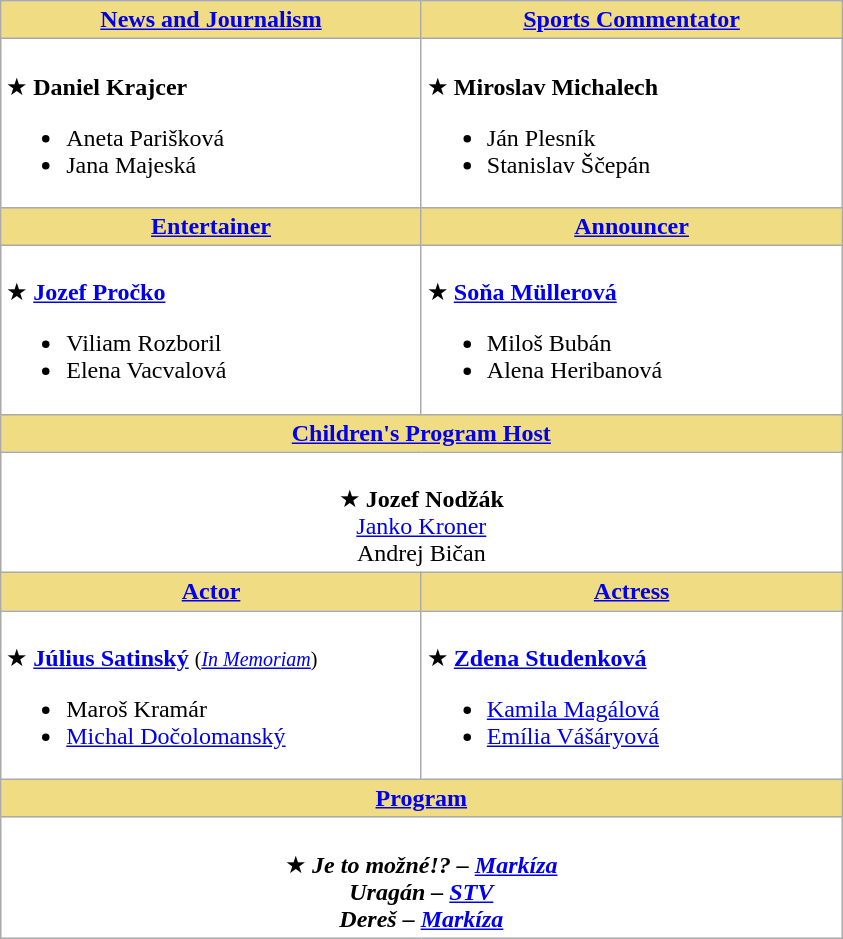<table class=wikitable style="background:white">
<tr>
<th style=background:#F0DC82 width=273><a href='#'>News and Journalism</a></th>
<th style=background:#F0DC82 width=273><a href='#'>Sports Commentator</a></th>
</tr>
<tr>
<td scope=row valign=top><br>★ <strong>Daniel Krajcer</strong><ul><li>Aneta Parišková</li><li>Jana Majeská</li></ul></td>
<td scope=row valign=top><br>★ <strong>Miroslav Michalech</strong><ul><li>Ján Plesník</li><li>Stanislav Ščepán</li></ul></td>
</tr>
<tr>
<th style=background:#F0DC82 width=273><a href='#'>Entertainer</a></th>
<th style=background:#F0DC82 width=273><a href='#'>Announcer</a></th>
</tr>
<tr>
<td scope=row valign=top><br>★ <strong><a href='#'>Jozef Pročko</a></strong><ul><li>Viliam Rozboril</li><li>Elena Vacvalová</li></ul></td>
<td scope=row valign=top><br>★ <strong><a href='#'>Soňa Müllerová</a></strong><ul><li>Miloš Bubán</li><li>Alena Heribanová</li></ul></td>
</tr>
<tr>
<th colspan=2 style=background:#F0DC82 width=546><a href='#'>Children's Program Host</a></th>
</tr>
<tr>
<td colspan=2 align=center scope=row valign=top><br>★ <strong>Jozef Nodžák</strong> <br><a href='#'>Janko Kroner</a> <br>Andrej Bičan</td>
</tr>
<tr>
<th style=background:#F0DC82 width=273><a href='#'>Actor</a></th>
<th style=background:#F0DC82 width=273><a href='#'>Actress</a></th>
</tr>
<tr>
<td scope=row valign=top><br>★ <strong><a href='#'>Július Satinský</a></strong> <small>(<em><a href='#'>In Memoriam</a></em>)</small><ul><li>Maroš Kramár</li><li><a href='#'>Michal Dočolomanský</a></li></ul></td>
<td scope=row valign=top><br>★ <strong><a href='#'>Zdena Studenková</a></strong><ul><li><a href='#'>Kamila Magálová</a></li><li><a href='#'>Emília Vášáryová</a></li></ul></td>
</tr>
<tr>
<th colspan=2 style=background:#F0DC82 width=546><a href='#'>Program</a></th>
</tr>
<tr>
<td colspan=2 align=center scope=row valign=top><br>★ <strong><em>Je to možné!?<em> – <a href='#'>Markíza</a><strong> <br></em>Uragán<em> – <a href='#'>STV</a> <br></em>Dereš<em> – <a href='#'>Markíza</a></td>
</tr>
</table>
